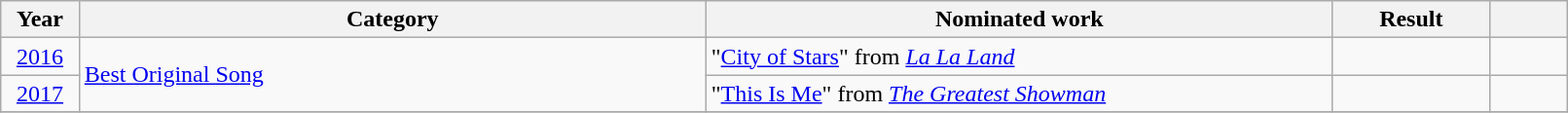<table class="wikitable" style="width:85%;">
<tr>
<th width=5%>Year</th>
<th style="width:40%;">Category</th>
<th style="width:40%;">Nominated work</th>
<th style="width:10%;">Result</th>
<th width=5%></th>
</tr>
<tr>
<td style="text-align:center;"><a href='#'>2016</a></td>
<td rowspan="2"><a href='#'>Best Original Song</a></td>
<td>"<a href='#'>City of Stars</a>" from <em><a href='#'>La La Land</a></em></td>
<td></td>
<td align="center"></td>
</tr>
<tr>
<td style="text-align:center;"><a href='#'>2017</a></td>
<td>"<a href='#'>This Is Me</a>" from <em><a href='#'>The Greatest Showman</a></em></td>
<td></td>
<td align="center"></td>
</tr>
<tr>
</tr>
</table>
